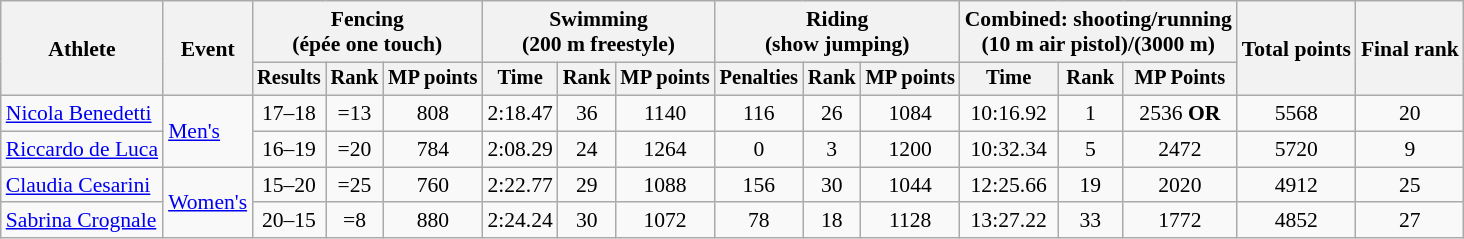<table class="wikitable" style="font-size:90%">
<tr>
<th rowspan="2">Athlete</th>
<th rowspan="2">Event</th>
<th colspan=3>Fencing<br><span>(épée one touch)</span></th>
<th colspan=3>Swimming<br><span>(200 m freestyle)</span></th>
<th colspan=3>Riding<br><span>(show jumping)</span></th>
<th colspan=3>Combined: shooting/running<br><span>(10 m air pistol)/(3000 m)</span></th>
<th rowspan=2>Total points</th>
<th rowspan=2>Final rank</th>
</tr>
<tr style="font-size:95%">
<th>Results</th>
<th>Rank</th>
<th>MP points</th>
<th>Time</th>
<th>Rank</th>
<th>MP points</th>
<th>Penalties</th>
<th>Rank</th>
<th>MP points</th>
<th>Time</th>
<th>Rank</th>
<th>MP Points</th>
</tr>
<tr align=center>
<td align=left><a href='#'>Nicola Benedetti</a></td>
<td align=left rowspan=2><a href='#'>Men's</a></td>
<td>17–18</td>
<td>=13</td>
<td>808</td>
<td>2:18.47</td>
<td>36</td>
<td>1140</td>
<td>116</td>
<td>26</td>
<td>1084</td>
<td>10:16.92</td>
<td>1</td>
<td>2536 <strong>OR</strong></td>
<td>5568</td>
<td>20</td>
</tr>
<tr align=center>
<td align=left><a href='#'>Riccardo de Luca</a></td>
<td>16–19</td>
<td>=20</td>
<td>784</td>
<td>2:08.29</td>
<td>24</td>
<td>1264</td>
<td>0</td>
<td>3</td>
<td>1200</td>
<td>10:32.34</td>
<td>5</td>
<td>2472</td>
<td>5720</td>
<td>9</td>
</tr>
<tr align=center>
<td align=left><a href='#'>Claudia Cesarini</a></td>
<td align=left rowspan=2><a href='#'>Women's</a></td>
<td>15–20</td>
<td>=25</td>
<td>760</td>
<td>2:22.77</td>
<td>29</td>
<td>1088</td>
<td>156</td>
<td>30</td>
<td>1044</td>
<td>12:25.66</td>
<td>19</td>
<td>2020</td>
<td>4912</td>
<td>25</td>
</tr>
<tr align=center>
<td align=left><a href='#'>Sabrina Crognale</a></td>
<td>20–15</td>
<td>=8</td>
<td>880</td>
<td>2:24.24</td>
<td>30</td>
<td>1072</td>
<td>78</td>
<td>18</td>
<td>1128</td>
<td>13:27.22</td>
<td>33</td>
<td>1772</td>
<td>4852</td>
<td>27</td>
</tr>
</table>
